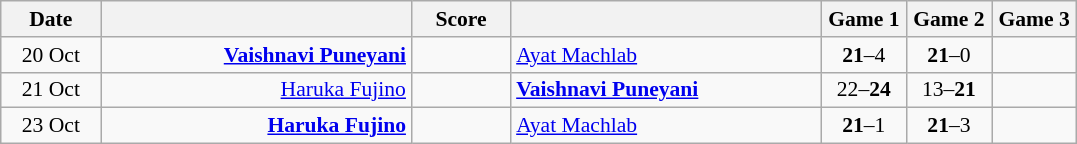<table class="wikitable" style="text-align:center; font-size:90% ">
<tr>
<th width="60">Date</th>
<th align="right" width="200"></th>
<th width="60">Score</th>
<th align="left" width="200"></th>
<th width="50">Game 1</th>
<th width="50">Game 2</th>
<th width="50">Game 3</th>
</tr>
<tr>
<td>20 Oct</td>
<td align="right"><strong><a href='#'>Vaishnavi Puneyani</a> </strong></td>
<td align="center"></td>
<td align="left"> <a href='#'>Ayat Machlab</a></td>
<td><strong>21</strong>–4</td>
<td><strong>21</strong>–0</td>
<td></td>
</tr>
<tr>
<td>21 Oct</td>
<td align="right"><a href='#'>Haruka Fujino</a> </td>
<td align="center"></td>
<td align="left"><strong> <a href='#'>Vaishnavi Puneyani</a></strong></td>
<td>22–<strong>24</strong></td>
<td>13–<strong>21</strong></td>
<td></td>
</tr>
<tr>
<td>23 Oct</td>
<td align="right"><strong><a href='#'>Haruka Fujino</a> </strong></td>
<td align="center"></td>
<td align="left"> <a href='#'>Ayat Machlab</a></td>
<td><strong>21</strong>–1</td>
<td><strong>21</strong>–3</td>
<td></td>
</tr>
</table>
